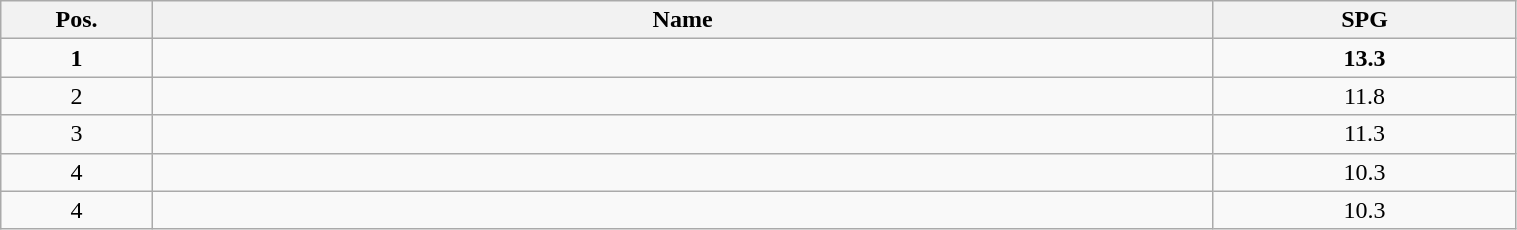<table class=wikitable width="80%">
<tr>
<th width="10%">Pos.</th>
<th width="70%">Name</th>
<th width="20%">SPG</th>
</tr>
<tr>
<td align=center><strong>1</strong></td>
<td><strong></strong></td>
<td align=center><strong>13.3</strong></td>
</tr>
<tr>
<td align=center>2</td>
<td></td>
<td align=center>11.8</td>
</tr>
<tr>
<td align=center>3</td>
<td></td>
<td align=center>11.3</td>
</tr>
<tr>
<td align=center>4</td>
<td></td>
<td align=center>10.3</td>
</tr>
<tr>
<td align=center>4</td>
<td></td>
<td align=center>10.3</td>
</tr>
</table>
